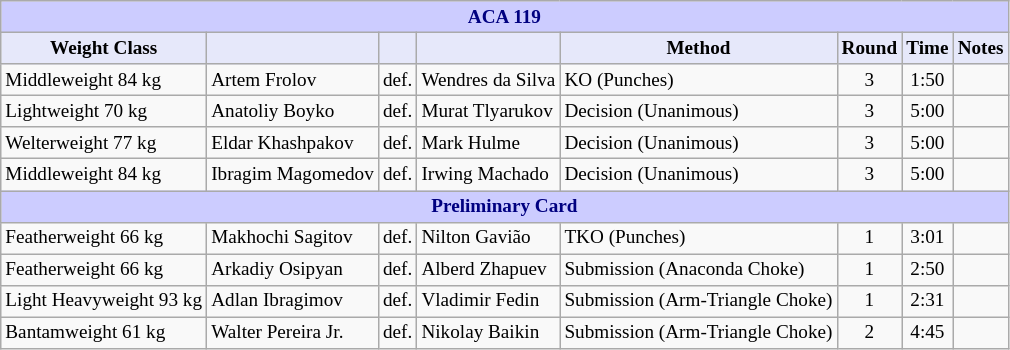<table class="wikitable" style="font-size: 80%;">
<tr>
<th colspan="8" style="background-color: #ccf; color: #000080; text-align: center;"><strong>ACA 119</strong></th>
</tr>
<tr>
<th colspan="1" style="background-color: #E6E8FA; color: #000000; text-align: center;">Weight Class</th>
<th colspan="1" style="background-color: #E6E8FA; color: #000000; text-align: center;"></th>
<th colspan="1" style="background-color: #E6E8FA; color: #000000; text-align: center;"></th>
<th colspan="1" style="background-color: #E6E8FA; color: #000000; text-align: center;"></th>
<th colspan="1" style="background-color: #E6E8FA; color: #000000; text-align: center;">Method</th>
<th colspan="1" style="background-color: #E6E8FA; color: #000000; text-align: center;">Round</th>
<th colspan="1" style="background-color: #E6E8FA; color: #000000; text-align: center;">Time</th>
<th colspan="1" style="background-color: #E6E8FA; color: #000000; text-align: center;">Notes</th>
</tr>
<tr>
<td>Middleweight 84 kg</td>
<td> Artem Frolov</td>
<td>def.</td>
<td> Wendres da Silva</td>
<td>KO (Punches)</td>
<td align=center>3</td>
<td align=center>1:50</td>
<td></td>
</tr>
<tr>
<td>Lightweight 70 kg</td>
<td> Anatoliy Boyko</td>
<td>def.</td>
<td> Murat Tlyarukov</td>
<td>Decision (Unanimous)</td>
<td align=center>3</td>
<td align=center>5:00</td>
<td></td>
</tr>
<tr>
<td>Welterweight 77 kg</td>
<td> Eldar Khashpakov</td>
<td>def.</td>
<td> Mark Hulme</td>
<td>Decision (Unanimous)</td>
<td align=center>3</td>
<td align=center>5:00</td>
<td></td>
</tr>
<tr>
<td>Middleweight 84 kg</td>
<td> Ibragim Magomedov</td>
<td>def.</td>
<td> Irwing Machado</td>
<td>Decision (Unanimous)</td>
<td align=center>3</td>
<td align=center>5:00</td>
<td></td>
</tr>
<tr>
<th colspan="8" style="background-color: #ccf; color: #000080; text-align: center;"><strong>Preliminary Card</strong></th>
</tr>
<tr>
<td>Featherweight 66 kg</td>
<td> Makhochi Sagitov</td>
<td>def.</td>
<td> Nilton Gavião</td>
<td>TKO (Punches)</td>
<td align=center>1</td>
<td align=center>3:01</td>
<td></td>
</tr>
<tr>
<td>Featherweight 66 kg</td>
<td> Arkadiy Osipyan</td>
<td>def.</td>
<td> Alberd Zhapuev</td>
<td>Submission (Anaconda Choke)</td>
<td align=center>1</td>
<td align=center>2:50</td>
<td></td>
</tr>
<tr>
<td>Light Heavyweight 93 kg</td>
<td> Adlan Ibragimov</td>
<td>def.</td>
<td> Vladimir Fedin</td>
<td>Submission (Arm-Triangle Choke)</td>
<td align=center>1</td>
<td align=center>2:31</td>
<td></td>
</tr>
<tr>
<td>Bantamweight 61 kg</td>
<td> Walter Pereira Jr.</td>
<td>def.</td>
<td> Nikolay Baikin</td>
<td>Submission (Arm-Triangle Choke)</td>
<td align=center>2</td>
<td align=center>4:45</td>
<td></td>
</tr>
</table>
